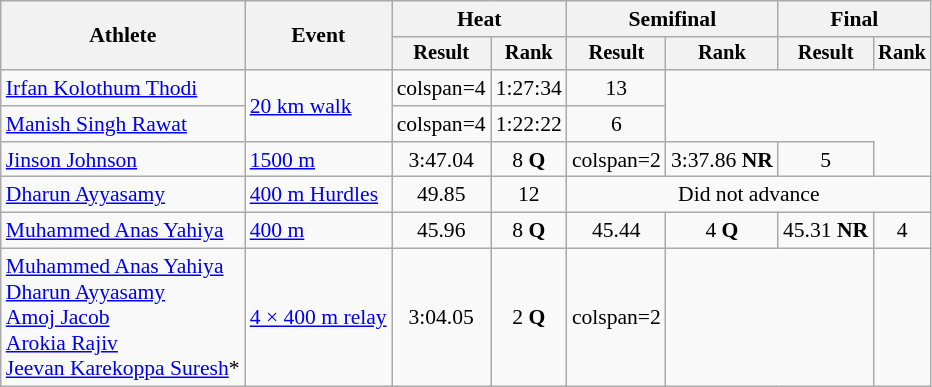<table class=wikitable style=font-size:90%;text-align:center;>
<tr>
<th rowspan=2>Athlete</th>
<th rowspan=2>Event</th>
<th colspan=2>Heat</th>
<th colspan=2>Semifinal</th>
<th colspan=2>Final</th>
</tr>
<tr style=font-size:95%>
<th>Result</th>
<th>Rank</th>
<th>Result</th>
<th>Rank</th>
<th>Result</th>
<th>Rank</th>
</tr>
<tr>
<td align=left><a href='#'>Irfan Kolothum Thodi</a></td>
<td align=left rowspan="2"><a href='#'>20 km walk</a></td>
<td>colspan=4 </td>
<td>1:27:34</td>
<td>13</td>
</tr>
<tr>
<td align=left><a href='#'>Manish Singh Rawat</a></td>
<td>colspan=4 </td>
<td>1:22:22</td>
<td>6</td>
</tr>
<tr>
<td align=left><a href='#'>Jinson Johnson</a></td>
<td align=left><a href='#'>1500 m</a></td>
<td>3:47.04</td>
<td>8 <strong>Q</strong></td>
<td>colspan=2 </td>
<td>3:37.86 <strong>NR</strong></td>
<td>5</td>
</tr>
<tr>
<td align=left><a href='#'>Dharun Ayyasamy</a></td>
<td align=left><a href='#'>400 m Hurdles</a></td>
<td>49.85</td>
<td>12</td>
<td colspan=4>Did not advance</td>
</tr>
<tr>
<td align=left><a href='#'>Muhammed Anas Yahiya</a></td>
<td align=left><a href='#'>400 m</a></td>
<td>45.96</td>
<td>8 <strong>Q</strong></td>
<td>45.44</td>
<td>4 <strong>Q</strong></td>
<td>45.31 <strong>NR</strong></td>
<td>4</td>
</tr>
<tr>
<td align=left><a href='#'>Muhammed Anas Yahiya</a><br><a href='#'>Dharun Ayyasamy</a><br><a href='#'>Amoj Jacob</a><br><a href='#'>Arokia Rajiv</a><br><a href='#'>Jeevan Karekoppa Suresh</a>*</td>
<td align=left><a href='#'>4 × 400 m relay</a></td>
<td>3:04.05</td>
<td>2 <strong>Q</strong></td>
<td>colspan=2 </td>
<td colspan="2"></td>
</tr>
</table>
